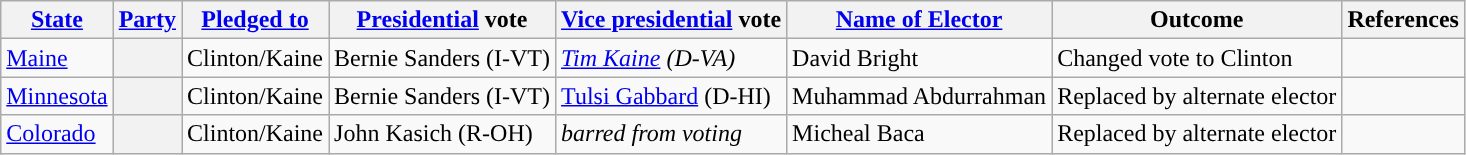<table class="wikitable">
<tr>
<th><a href='#'>State</a></th>
<th><a href='#'>Party</a></th>
<th><a href='#'>Pledged to</a></th>
<th><a href='#'>Presidential</a> vote</th>
<th><a href='#'>Vice presidential</a> vote</th>
<th><a href='#'>Name of Elector</a></th>
<th>Outcome</th>
<th>References</th>
</tr>
<tr>
<td><a href='#'>Maine</a></td>
<th style="background:"></th>
<td>Clinton/Kaine</td>
<td>Bernie Sanders (I-VT)</td>
<td><em><a href='#'>Tim Kaine</a> (D-VA)</em></td>
<td>David Bright</td>
<td>Changed vote to Clinton</td>
<td></td>
</tr>
<tr>
<td><a href='#'>Minnesota</a></td>
<th style="background:"></th>
<td>Clinton/Kaine</td>
<td>Bernie Sanders (I-VT)</td>
<td><a href='#'>Tulsi Gabbard</a> (D-HI)</td>
<td>Muhammad Abdurrahman</td>
<td>Replaced by alternate elector</td>
<td></td>
</tr>
<tr>
<td><a href='#'>Colorado</a></td>
<th style="background:"></th>
<td>Clinton/Kaine</td>
<td>John Kasich (R-OH)</td>
<td><em>barred from voting</em></td>
<td>Micheal Baca </td>
<td>Replaced by alternate elector</td>
<td></td>
</tr>
</table>
